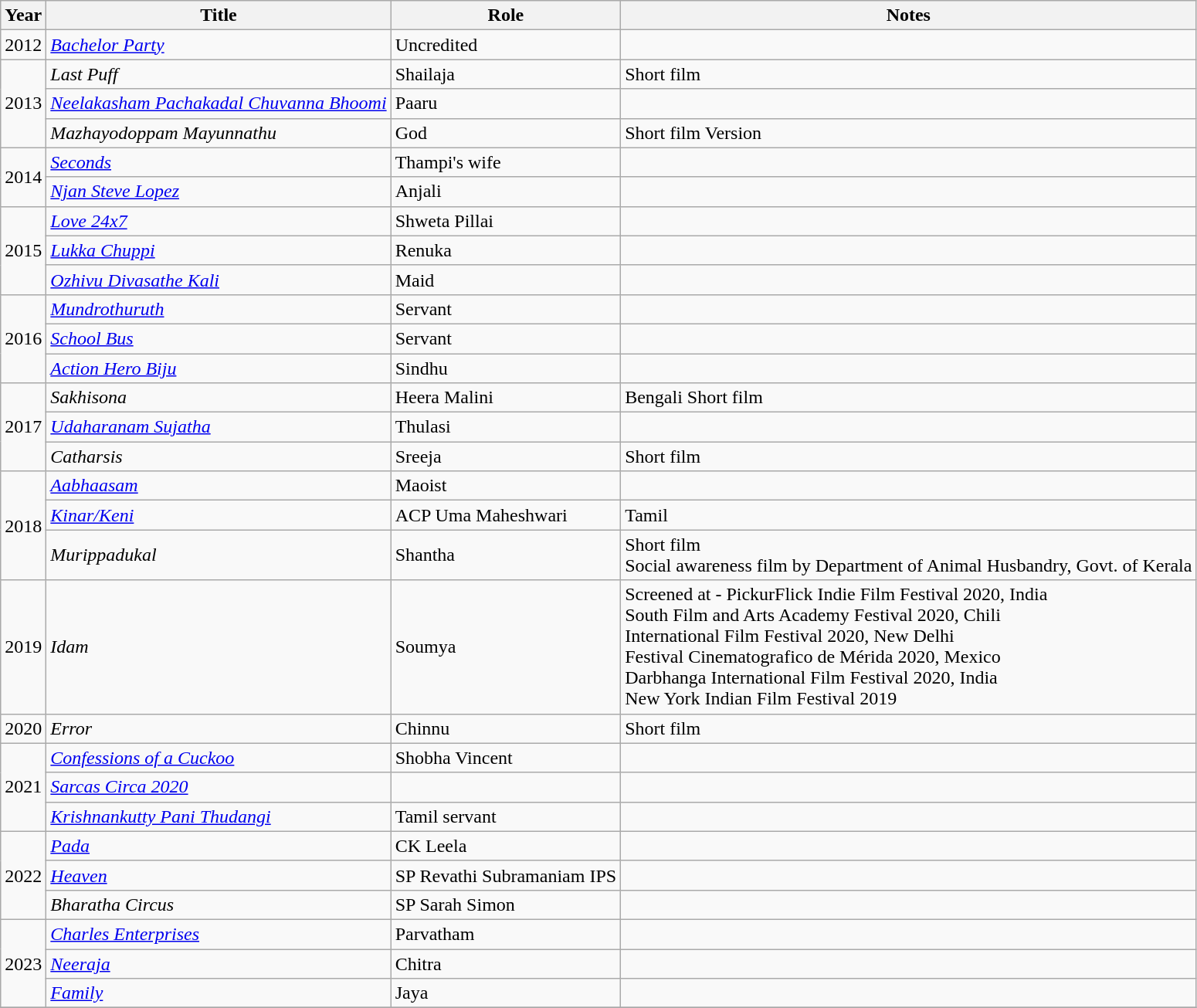<table class="wikitable sortable">
<tr>
<th>Year</th>
<th>Title</th>
<th>Role</th>
<th class="unsortable">Notes</th>
</tr>
<tr>
<td>2012</td>
<td><em><a href='#'>Bachelor Party</a></em></td>
<td>Uncredited</td>
<td></td>
</tr>
<tr>
<td rowspan=3>2013</td>
<td><em>Last Puff</em></td>
<td>Shailaja</td>
<td>Short film</td>
</tr>
<tr>
<td><em><a href='#'>Neelakasham Pachakadal Chuvanna Bhoomi</a></em></td>
<td>Paaru</td>
<td></td>
</tr>
<tr>
<td><em>Mazhayodoppam Mayunnathu</em></td>
<td>God</td>
<td>Short film Version</td>
</tr>
<tr>
<td rowspan=2>2014</td>
<td><em><a href='#'>Seconds</a></em></td>
<td>Thampi's wife</td>
<td></td>
</tr>
<tr>
<td><em><a href='#'>Njan Steve Lopez</a></em></td>
<td>Anjali</td>
<td></td>
</tr>
<tr>
<td rowspan=3>2015</td>
<td><em><a href='#'>Love 24x7</a></em></td>
<td>Shweta Pillai</td>
<td></td>
</tr>
<tr>
<td><em><a href='#'>Lukka Chuppi</a></em></td>
<td>Renuka</td>
<td></td>
</tr>
<tr>
<td><em><a href='#'>Ozhivu Divasathe Kali</a></em></td>
<td>Maid</td>
<td></td>
</tr>
<tr>
<td rowspan=3>2016</td>
<td><em><a href='#'>Mundrothuruth</a></em></td>
<td>Servant</td>
<td></td>
</tr>
<tr>
<td><em><a href='#'>School Bus</a></em></td>
<td>Servant</td>
<td></td>
</tr>
<tr>
<td><em><a href='#'>Action Hero Biju</a></em></td>
<td>Sindhu</td>
<td></td>
</tr>
<tr>
<td rowspan=3>2017</td>
<td><em>Sakhisona</em></td>
<td>Heera Malini</td>
<td>Bengali Short film</td>
</tr>
<tr>
<td><em><a href='#'>Udaharanam Sujatha</a></em></td>
<td>Thulasi</td>
<td></td>
</tr>
<tr>
<td><em>Catharsis</em></td>
<td>Sreeja</td>
<td>Short film</td>
</tr>
<tr>
<td rowspan=3>2018</td>
<td><em><a href='#'>Aabhaasam</a></em></td>
<td>Maoist</td>
<td></td>
</tr>
<tr>
<td><em><a href='#'>Kinar/Keni</a></em></td>
<td>ACP Uma Maheshwari</td>
<td>Tamil</td>
</tr>
<tr>
<td><em>Murippadukal</em></td>
<td>Shantha</td>
<td>Short film <br> Social awareness film by Department of Animal Husbandry, Govt. of Kerala</td>
</tr>
<tr>
<td>2019</td>
<td><em>Idam</em></td>
<td>Soumya</td>
<td>Screened at - PickurFlick Indie Film Festival 2020, India <br> South Film and Arts Academy Festival 2020, Chili <br> International Film Festival 2020, New Delhi <br> Festival Cinematografico de Mérida 2020, Mexico <br> Darbhanga International Film Festival 2020, India <br> New York Indian Film Festival 2019</td>
</tr>
<tr>
<td>2020</td>
<td><em>Error</em></td>
<td>Chinnu</td>
<td>Short film</td>
</tr>
<tr>
<td rowspan=3>2021</td>
<td><em><a href='#'>Confessions of a Cuckoo</a></em></td>
<td>Shobha Vincent</td>
<td></td>
</tr>
<tr>
<td><em><a href='#'>Sarcas Circa 2020</a></em></td>
<td></td>
<td></td>
</tr>
<tr>
<td><em><a href='#'>Krishnankutty Pani Thudangi</a></em></td>
<td>Tamil servant</td>
<td></td>
</tr>
<tr>
<td rowspan=3>2022</td>
<td><em><a href='#'>Pada</a></em></td>
<td>CK Leela</td>
<td></td>
</tr>
<tr>
<td><em><a href='#'>Heaven</a></em></td>
<td>SP Revathi Subramaniam IPS</td>
<td></td>
</tr>
<tr>
<td><em>Bharatha Circus</em></td>
<td>SP Sarah Simon</td>
<td></td>
</tr>
<tr>
<td rowspan=3>2023</td>
<td><em><a href='#'>Charles Enterprises</a></em></td>
<td>Parvatham</td>
<td></td>
</tr>
<tr>
<td><em><a href='#'>Neeraja</a></em></td>
<td>Chitra</td>
<td></td>
</tr>
<tr>
<td><em><a href='#'>Family</a></em></td>
<td>Jaya</td>
<td></td>
</tr>
<tr>
</tr>
</table>
